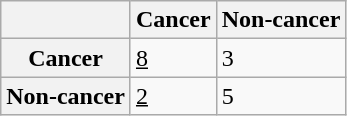<table class="wikitable">
<tr>
<th></th>
<th>Cancer</th>
<th>Non-cancer</th>
</tr>
<tr>
<th>Cancer</th>
<td><u>8</u></td>
<td>3</td>
</tr>
<tr>
<th>Non-cancer</th>
<td><u>2</u></td>
<td>5</td>
</tr>
</table>
